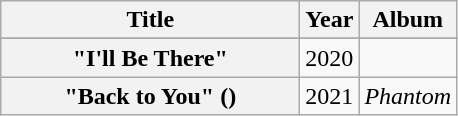<table class="wikitable plainrowheaders" style="text-align:center;">
<tr>
<th rowspan="1" scope="col" style="width:12em;">Title</th>
<th rowspan="1" scope="col">Year</th>
<th rowspan="1" scope="col">Album</th>
</tr>
<tr>
</tr>
<tr>
<th scope="row">"I'll Be There"<br></th>
<td>2020</td>
<td></td>
</tr>
<tr>
<th scope="row">"Back to You" ()<br></th>
<td>2021</td>
<td><em>Phantom</em></td>
</tr>
</table>
